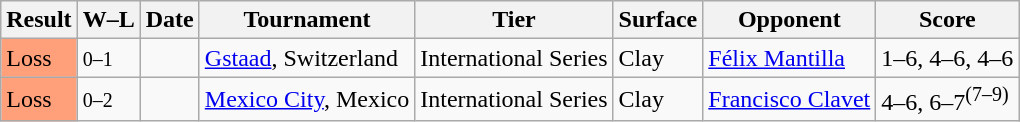<table class="sortable wikitable">
<tr>
<th>Result</th>
<th class="unsortable">W–L</th>
<th>Date</th>
<th>Tournament</th>
<th>Tier</th>
<th>Surface</th>
<th>Opponent</th>
<th class="unsortable">Score</th>
</tr>
<tr>
<td bgcolor=FFA07A>Loss</td>
<td><small>0–1</small></td>
<td><a href='#'></a></td>
<td><a href='#'>Gstaad</a>, Switzerland</td>
<td>International Series</td>
<td>Clay</td>
<td> <a href='#'>Félix Mantilla</a></td>
<td>1–6, 4–6, 4–6</td>
</tr>
<tr>
<td bgcolor=FFA07A>Loss</td>
<td><small>0–2</small></td>
<td><a href='#'></a></td>
<td><a href='#'>Mexico City</a>, Mexico</td>
<td>International Series</td>
<td>Clay</td>
<td> <a href='#'>Francisco Clavet</a></td>
<td>4–6, 6–7<sup>(7–9)</sup></td>
</tr>
</table>
